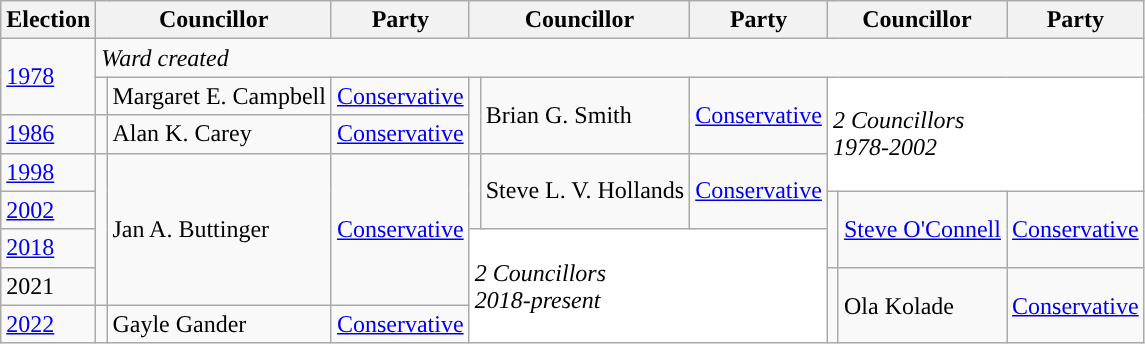<table class="wikitable">
<tr>
<th>Election</th>
<th colspan="2">Councillor</th>
<th>Party</th>
<th colspan="2">Councillor</th>
<th>Party</th>
<th colspan="2">Councillor</th>
<th>Party</th>
</tr>
<tr>
<td rowspan="2"><a href='#'>1978</a></td>
<td colspan="12"><em>Ward created</em></td>
</tr>
<tr>
<td style="background-color: "></td>
<td>Margaret E. Campbell</td>
<td><a href='#'>Conservative</a></td>
<td rowspan="2" style="background-color: "></td>
<td rowspan="2">Brian G. Smith</td>
<td rowspan="2"><a href='#'>Conservative</a></td>
<td rowspan="3" colspan="3" style="background-color:#FFFFFF"><em>2 Councillors<br>1978-2002</em></td>
</tr>
<tr>
<td><a href='#'>1986</a></td>
<td style="background-color: "></td>
<td>Alan K. Carey</td>
<td><a href='#'>Conservative</a></td>
</tr>
<tr>
<td><a href='#'>1998</a></td>
<td rowspan="4" style="background-color: "></td>
<td rowspan="4">Jan A. Buttinger</td>
<td rowspan="4"><a href='#'>Conservative</a></td>
<td rowspan="2" style="background-color: "></td>
<td rowspan="2">Steve L. V. Hollands</td>
<td rowspan="2"><a href='#'>Conservative</a></td>
</tr>
<tr>
<td><a href='#'>2002</a></td>
<td rowspan="2" style="background-color: "></td>
<td rowspan="2"><a href='#'>Steve O'Connell</a></td>
<td rowspan="2"><a href='#'>Conservative</a></td>
</tr>
<tr>
<td><a href='#'>2018</a></td>
<td rowspan="3" colspan="3" style="background-color:#FFFFFF"><em>2 Councillors<br>2018-present</em></td>
</tr>
<tr>
<td>2021</td>
<td rowspan="2" style="background-color: "></td>
<td rowspan="2">Ola Kolade</td>
<td rowspan="2"><a href='#'>Conservative</a></td>
</tr>
<tr>
<td><a href='#'>2022</a></td>
<td style="background-color: "></td>
<td>Gayle Gander</td>
<td><a href='#'>Conservative</a></td>
</tr>
</table>
